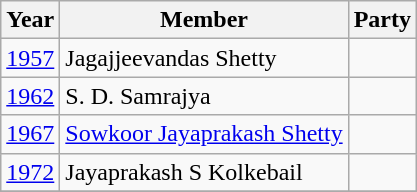<table class="wikitable sortable">
<tr>
<th>Year</th>
<th>Member</th>
<th colspan="2">Party</th>
</tr>
<tr>
<td><a href='#'>1957</a></td>
<td>Jagajjeevandas Shetty</td>
<td></td>
</tr>
<tr>
<td><a href='#'>1962</a></td>
<td>S. D. Samrajya</td>
</tr>
<tr>
<td><a href='#'>1967</a></td>
<td><a href='#'>Sowkoor Jayaprakash Shetty</a></td>
<td></td>
</tr>
<tr>
<td><a href='#'>1972</a></td>
<td>Jayaprakash S Kolkebail</td>
<td></td>
</tr>
<tr>
</tr>
</table>
